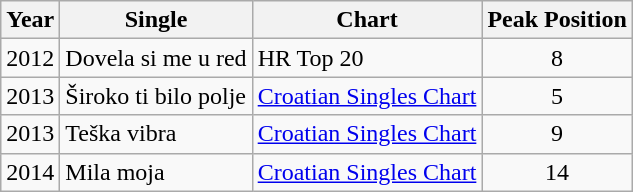<table class="wikitable">
<tr>
<th>Year</th>
<th>Single</th>
<th>Chart</th>
<th>Peak Position</th>
</tr>
<tr>
<td>2012</td>
<td>Dovela si me u red</td>
<td>HR Top 20</td>
<td style="text-align:center;">8</td>
</tr>
<tr>
<td>2013</td>
<td>Široko ti bilo polje</td>
<td><a href='#'>Croatian Singles Chart</a></td>
<td style="text-align:center;">5</td>
</tr>
<tr>
<td>2013</td>
<td>Teška vibra</td>
<td><a href='#'>Croatian Singles Chart</a></td>
<td style="text-align:center;">9</td>
</tr>
<tr>
<td>2014</td>
<td>Mila moja</td>
<td><a href='#'>Croatian Singles Chart</a></td>
<td style="text-align:center;">14</td>
</tr>
</table>
